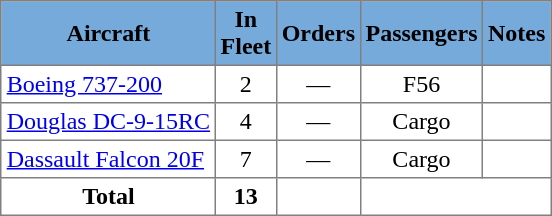<table class="toccolours" border="1" cellpadding="3" style="border-collapse:collapse;margin:1em auto;">
<tr bgcolor=#75aadb>
<th>Aircraft</th>
<th>In<br>Fleet</th>
<th>Orders</th>
<th>Passengers</th>
<th>Notes</th>
</tr>
<tr>
<td><a href='#'>Boeing 737-200</a></td>
<td align="center">2</td>
<td align="center">—</td>
<td align="center">F56</td>
<td></td>
</tr>
<tr>
<td><a href='#'>Douglas DC-9-15RC</a></td>
<td align="center">4</td>
<td align="center">—</td>
<td align="center">Cargo</td>
<td></td>
</tr>
<tr>
<td><a href='#'>Dassault Falcon 20F</a></td>
<td align="center">7</td>
<td align="center">—</td>
<td align="center">Cargo</td>
<td></td>
</tr>
<tr>
<th>Total</th>
<th>13</th>
<th></th>
<th colspan="2"></th>
</tr>
</table>
